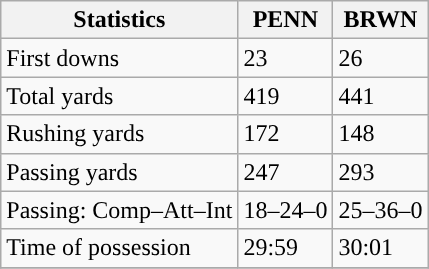<table class="wikitable" style="float: left;">
<tr>
<th>Statistics</th>
<th>PENN</th>
<th>BRWN</th>
</tr>
<tr>
<td>First downs</td>
<td>23</td>
<td>26</td>
</tr>
<tr>
<td>Total yards</td>
<td>419</td>
<td>441</td>
</tr>
<tr>
<td>Rushing yards</td>
<td>172</td>
<td>148</td>
</tr>
<tr>
<td>Passing yards</td>
<td>247</td>
<td>293</td>
</tr>
<tr>
<td>Passing: Comp–Att–Int</td>
<td>18–24–0</td>
<td>25–36–0</td>
</tr>
<tr>
<td>Time of possession</td>
<td>29:59</td>
<td>30:01</td>
</tr>
<tr>
</tr>
</table>
